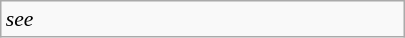<table class="wikitable floatright" style="font-size: 0.9em; width: 270px;">
<tr>
<td><em>see </em></td>
</tr>
</table>
